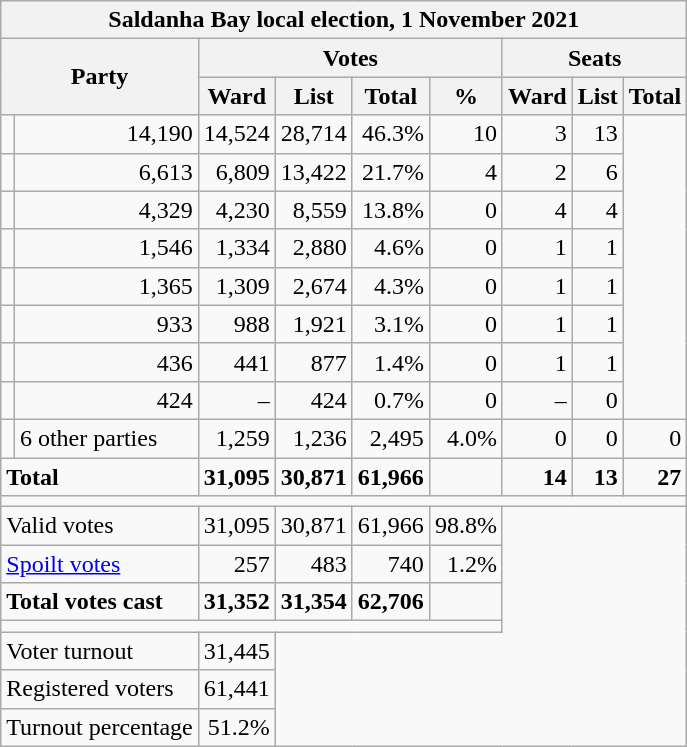<table class=wikitable style="text-align:right">
<tr>
<th colspan="9" align="center">Saldanha Bay local election, 1 November 2021</th>
</tr>
<tr>
<th rowspan="2" colspan="2">Party</th>
<th colspan="4" align="center">Votes</th>
<th colspan="3" align="center">Seats</th>
</tr>
<tr>
<th>Ward</th>
<th>List</th>
<th>Total</th>
<th>%</th>
<th>Ward</th>
<th>List</th>
<th>Total</th>
</tr>
<tr>
<td></td>
<td>14,190</td>
<td>14,524</td>
<td>28,714</td>
<td>46.3%</td>
<td>10</td>
<td>3</td>
<td>13</td>
</tr>
<tr>
<td></td>
<td>6,613</td>
<td>6,809</td>
<td>13,422</td>
<td>21.7%</td>
<td>4</td>
<td>2</td>
<td>6</td>
</tr>
<tr>
<td></td>
<td>4,329</td>
<td>4,230</td>
<td>8,559</td>
<td>13.8%</td>
<td>0</td>
<td>4</td>
<td>4</td>
</tr>
<tr>
<td></td>
<td>1,546</td>
<td>1,334</td>
<td>2,880</td>
<td>4.6%</td>
<td>0</td>
<td>1</td>
<td>1</td>
</tr>
<tr>
<td></td>
<td>1,365</td>
<td>1,309</td>
<td>2,674</td>
<td>4.3%</td>
<td>0</td>
<td>1</td>
<td>1</td>
</tr>
<tr>
<td></td>
<td>933</td>
<td>988</td>
<td>1,921</td>
<td>3.1%</td>
<td>0</td>
<td>1</td>
<td>1</td>
</tr>
<tr>
<td></td>
<td>436</td>
<td>441</td>
<td>877</td>
<td>1.4%</td>
<td>0</td>
<td>1</td>
<td>1</td>
</tr>
<tr>
<td></td>
<td>424</td>
<td>–</td>
<td>424</td>
<td>0.7%</td>
<td>0</td>
<td>–</td>
<td>0</td>
</tr>
<tr>
<td></td>
<td style="text-align:left">6 other parties</td>
<td>1,259</td>
<td>1,236</td>
<td>2,495</td>
<td>4.0%</td>
<td>0</td>
<td>0</td>
<td>0</td>
</tr>
<tr>
<td colspan="2" style="text-align:left"><strong>Total</strong></td>
<td><strong>31,095</strong></td>
<td><strong>30,871</strong></td>
<td><strong>61,966</strong></td>
<td></td>
<td><strong>14</strong></td>
<td><strong>13</strong></td>
<td><strong>27</strong></td>
</tr>
<tr>
<td colspan="9"></td>
</tr>
<tr>
<td colspan="2" style="text-align:left">Valid votes</td>
<td>31,095</td>
<td>30,871</td>
<td>61,966</td>
<td>98.8%</td>
</tr>
<tr>
<td colspan="2" style="text-align:left"><a href='#'>Spoilt votes</a></td>
<td>257</td>
<td>483</td>
<td>740</td>
<td>1.2%</td>
</tr>
<tr>
<td colspan="2" style="text-align:left"><strong>Total votes cast</strong></td>
<td><strong>31,352</strong></td>
<td><strong>31,354</strong></td>
<td><strong>62,706</strong></td>
<td></td>
</tr>
<tr>
<td colspan="6"></td>
</tr>
<tr>
<td colspan="2" style="text-align:left">Voter turnout</td>
<td>31,445</td>
</tr>
<tr>
<td colspan="2" style="text-align:left">Registered voters</td>
<td>61,441</td>
</tr>
<tr>
<td colspan="2" style="text-align:left">Turnout percentage</td>
<td>51.2%</td>
</tr>
</table>
